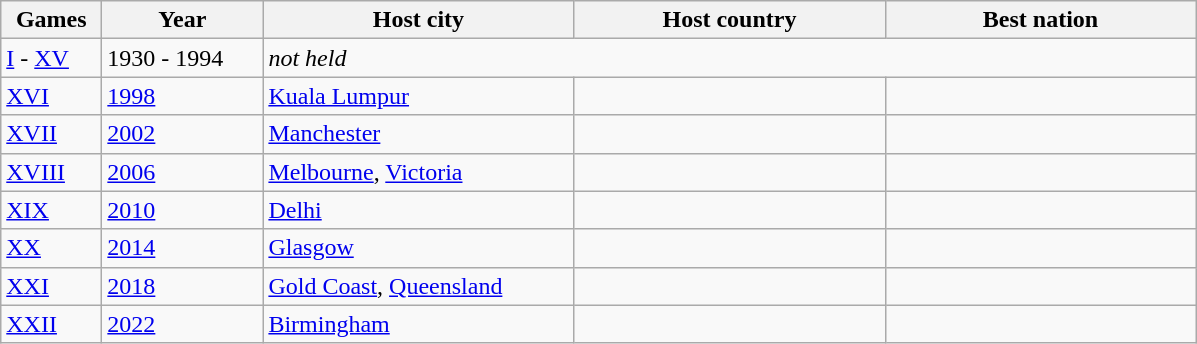<table class=wikitable>
<tr>
<th width=60>Games</th>
<th width=100>Year</th>
<th width=200>Host city</th>
<th width=200>Host country</th>
<th width=200>Best nation</th>
</tr>
<tr>
<td><a href='#'>I</a> - <a href='#'>XV</a></td>
<td>1930 - 1994</td>
<td colspan="3"><em>not held</em></td>
</tr>
<tr>
<td><a href='#'>XVI</a></td>
<td><a href='#'>1998</a></td>
<td><a href='#'>Kuala Lumpur</a></td>
<td></td>
<td></td>
</tr>
<tr>
<td><a href='#'>XVII</a></td>
<td><a href='#'>2002</a></td>
<td><a href='#'>Manchester</a></td>
<td></td>
<td></td>
</tr>
<tr>
<td><a href='#'>XVIII</a></td>
<td><a href='#'>2006</a></td>
<td><a href='#'>Melbourne</a>, <a href='#'>Victoria</a></td>
<td></td>
<td></td>
</tr>
<tr>
<td><a href='#'>XIX</a></td>
<td><a href='#'>2010</a></td>
<td><a href='#'>Delhi</a></td>
<td></td>
<td></td>
</tr>
<tr>
<td><a href='#'>XX</a></td>
<td><a href='#'>2014</a></td>
<td><a href='#'>Glasgow</a></td>
<td></td>
<td></td>
</tr>
<tr>
<td><a href='#'>XXI</a></td>
<td><a href='#'>2018</a></td>
<td><a href='#'>Gold Coast</a>, <a href='#'>Queensland</a></td>
<td></td>
<td></td>
</tr>
<tr>
<td><a href='#'>XXII</a></td>
<td><a href='#'>2022</a></td>
<td><a href='#'>Birmingham</a></td>
<td></td>
<td></td>
</tr>
</table>
